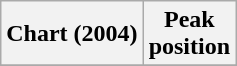<table class="wikitable plainrowheaders sortable" style="text-align:center;">
<tr>
<th scope="col">Chart (2004)</th>
<th scope="col">Peak<br>position</th>
</tr>
<tr>
</tr>
</table>
